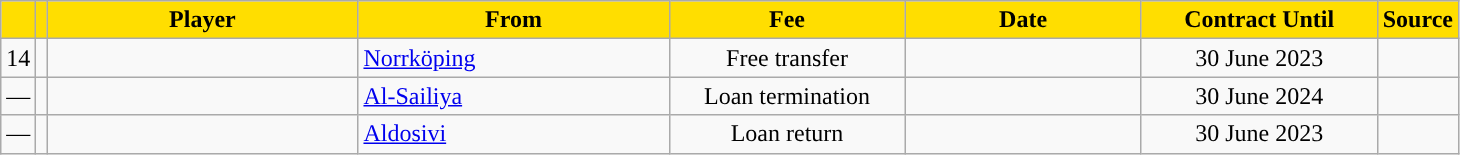<table class="wikitable sortable">
<tr>
<th style="background:#FFDE00"></th>
<th style="background:#FFDE00"></th>
<th width=200 style="background:#FFDE00">Player</th>
<th width=200 style="background:#FFDE00">From</th>
<th width=150 style="background:#FFDE00">Fee</th>
<th width=150 style="background:#FFDE00">Date</th>
<th width=150 style="background:#FFDE00">Contract Until</th>
<th style="background:#FFDE00">Source</th>
</tr>
<tr>
<td align=center>14</td>
<td align=center></td>
<td></td>
<td> <a href='#'>Norrköping</a></td>
<td align=center>Free transfer</td>
<td align=center></td>
<td align=center>30 June 2023</td>
<td align=center></td>
</tr>
<tr>
<td align=center>—</td>
<td align=center></td>
<td></td>
<td> <a href='#'>Al-Sailiya</a></td>
<td align=center>Loan termination</td>
<td align=center></td>
<td align=center>30 June 2024</td>
<td align=center></td>
</tr>
<tr>
<td align=center>—</td>
<td align=center></td>
<td></td>
<td> <a href='#'>Aldosivi</a></td>
<td align=center>Loan return</td>
<td align=center></td>
<td align=center>30 June 2023</td>
<td align=center></td>
</tr>
</table>
